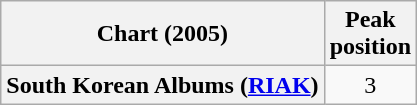<table class="wikitable plainrowheaders" style="text-align:center;">
<tr>
<th>Chart (2005)</th>
<th>Peak<br>position</th>
</tr>
<tr>
<th scope="row">South Korean Albums (<a href='#'>RIAK</a>)</th>
<td>3</td>
</tr>
</table>
